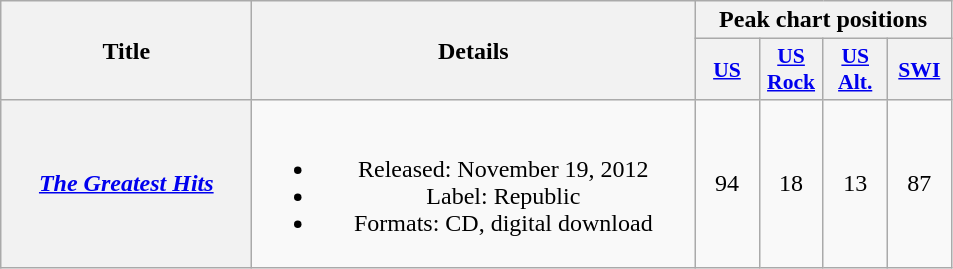<table class="wikitable plainrowheaders" style="text-align:center;">
<tr>
<th scope="col" rowspan="2" style="width:10em;">Title</th>
<th scope="col" rowspan="2" style="width:18em;">Details</th>
<th scope="col" colspan="4">Peak chart positions</th>
</tr>
<tr>
<th scope="col" style="width:2.5em;font-size:90%;"><a href='#'>US</a><br></th>
<th scope="col" style="width:2.5em;font-size:90%;"><a href='#'>US<br>Rock</a><br></th>
<th scope="col" style="width:2.5em;font-size:90%;"><a href='#'>US<br>Alt.</a><br></th>
<th scope="col" style="width:2.5em;font-size:90%;"><a href='#'>SWI</a><br></th>
</tr>
<tr>
<th scope="row"><em><a href='#'>The Greatest Hits</a></em></th>
<td><br><ul><li>Released: November 19, 2012</li><li>Label: Republic</li><li>Formats: CD, digital download</li></ul></td>
<td>94</td>
<td>18</td>
<td>13</td>
<td>87</td>
</tr>
</table>
